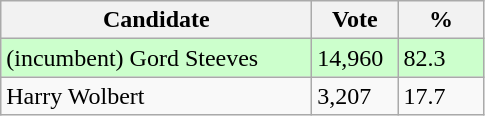<table class="wikitable">
<tr>
<th bgcolor="#DDDDFF" width="200px">Candidate</th>
<th bgcolor="#DDDDFF" width="50px">Vote</th>
<th bgcolor="#DDDDFF" width="50px">%</th>
</tr>
<tr style="text-align:left; background:#cfc;">
<td>(incumbent) Gord Steeves</td>
<td>14,960</td>
<td>82.3</td>
</tr>
<tr>
<td>Harry Wolbert</td>
<td>3,207</td>
<td>17.7</td>
</tr>
</table>
